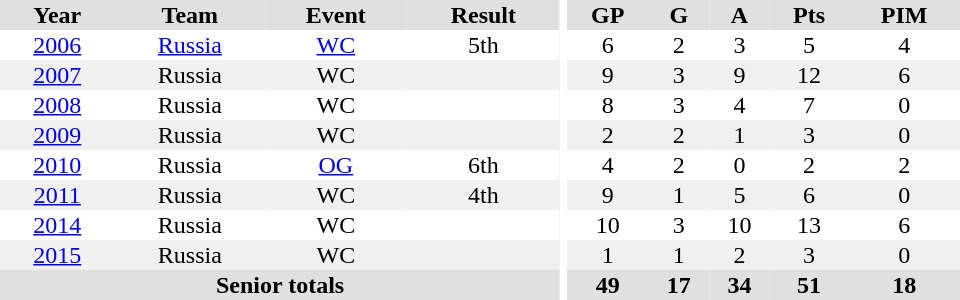<table border="0" cellpadding="1" cellspacing="0" ID="Table3" style="text-align:center; width:40em">
<tr ALIGN="center" bgcolor="#e0e0e0">
<th>Year</th>
<th>Team</th>
<th>Event</th>
<th>Result</th>
<th rowspan="99" bgcolor="#ffffff"></th>
<th>GP</th>
<th>G</th>
<th>A</th>
<th>Pts</th>
<th>PIM</th>
</tr>
<tr>
<td><a href='#'>2006</a></td>
<td><a href='#'>Russia</a></td>
<td><a href='#'>WC</a></td>
<td>5th</td>
<td>6</td>
<td>2</td>
<td>3</td>
<td>5</td>
<td>4</td>
</tr>
<tr bgcolor="#f0f0f0">
<td><a href='#'>2007</a></td>
<td>Russia</td>
<td>WC</td>
<td></td>
<td>9</td>
<td>3</td>
<td>9</td>
<td>12</td>
<td>6</td>
</tr>
<tr>
<td><a href='#'>2008</a></td>
<td>Russia</td>
<td>WC</td>
<td></td>
<td>8</td>
<td>3</td>
<td>4</td>
<td>7</td>
<td>0</td>
</tr>
<tr bgcolor="#f0f0f0">
<td><a href='#'>2009</a></td>
<td>Russia</td>
<td>WC</td>
<td></td>
<td>2</td>
<td>2</td>
<td>1</td>
<td>3</td>
<td>0</td>
</tr>
<tr>
<td><a href='#'>2010</a></td>
<td>Russia</td>
<td><a href='#'>OG</a></td>
<td>6th</td>
<td>4</td>
<td>2</td>
<td>0</td>
<td>2</td>
<td>2</td>
</tr>
<tr bgcolor="#f0f0f0">
<td><a href='#'>2011</a></td>
<td>Russia</td>
<td>WC</td>
<td>4th</td>
<td>9</td>
<td>1</td>
<td>5</td>
<td>6</td>
<td>0</td>
</tr>
<tr>
<td><a href='#'>2014</a></td>
<td>Russia</td>
<td>WC</td>
<td></td>
<td>10</td>
<td>3</td>
<td>10</td>
<td>13</td>
<td>6</td>
</tr>
<tr bgcolor="#f0f0f0">
<td><a href='#'>2015</a></td>
<td>Russia</td>
<td>WC</td>
<td></td>
<td>1</td>
<td>1</td>
<td>2</td>
<td>3</td>
<td>0</td>
</tr>
<tr bgcolor="#e0e0e0">
<th colspan=4>Senior totals</th>
<th>49</th>
<th>17</th>
<th>34</th>
<th>51</th>
<th>18</th>
</tr>
</table>
